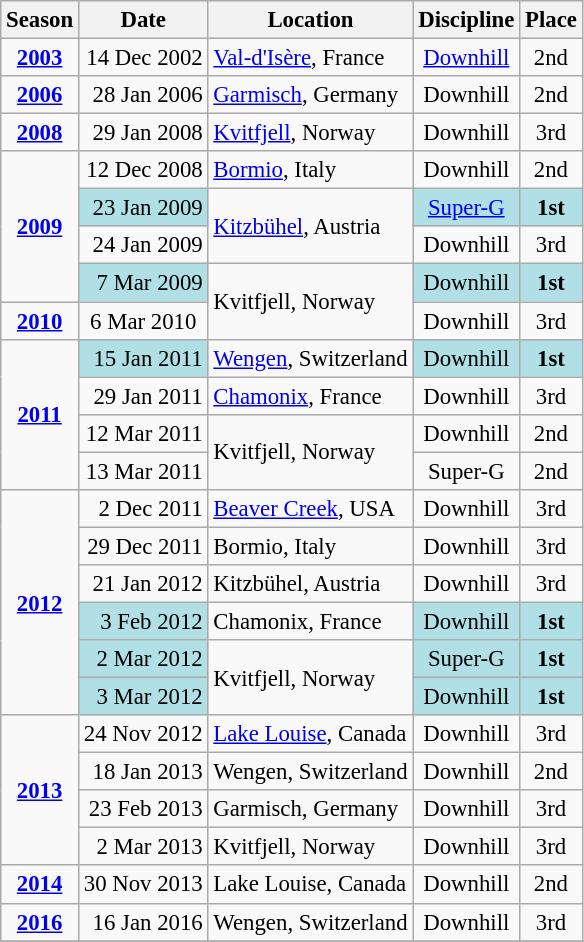<table class="wikitable" style="text-align:center; font-size:95%;">
<tr>
<th>Season</th>
<th>Date</th>
<th>Location</th>
<th>Discipline</th>
<th>Place</th>
</tr>
<tr>
<td><strong><a href='#'>2003</a></strong></td>
<td align=right>14 Dec 2002</td>
<td align=left> <a href='#'>Val-d'Isère</a>, France</td>
<td><a href='#'>Downhill</a></td>
<td>2nd</td>
</tr>
<tr>
<td><strong><a href='#'>2006</a></strong></td>
<td align=right>28 Jan 2006</td>
<td align=left> <a href='#'>Garmisch</a>, Germany</td>
<td>Downhill</td>
<td>2nd</td>
</tr>
<tr>
<td><strong><a href='#'>2008</a></strong></td>
<td align=right>29 Jan 2008</td>
<td align=left> <a href='#'>Kvitfjell</a>, Norway</td>
<td>Downhill</td>
<td>3rd</td>
</tr>
<tr>
<td rowspan=4><strong><a href='#'>2009</a></strong></td>
<td align=right>12 Dec 2008</td>
<td align=left> <a href='#'>Bormio</a>, Italy</td>
<td>Downhill</td>
<td>2nd</td>
</tr>
<tr>
<td align=right bgcolor="#BOEOE6">23 Jan 2009</td>
<td align=left rowspan=2> <a href='#'>Kitzbühel</a>, Austria</td>
<td bgcolor="#BOEOE6"><a href='#'>Super-G</a></td>
<td bgcolor="#BOEOE6"><strong>1st</strong></td>
</tr>
<tr>
<td align=right>24 Jan 2009</td>
<td align=center>Downhill</td>
<td align=center>3rd</td>
</tr>
<tr>
<td align=right bgcolor="#BOEOE6">7 Mar 2009</td>
<td align=left rowspan=2> Kvitfjell, Norway</td>
<td bgcolor="#BOEOE6">Downhill</td>
<td bgcolor="#BOEOE6"><strong>1st</strong></td>
</tr>
<tr>
<td><strong><a href='#'>2010</a></strong></td>
<td>6 Mar 2010</td>
<td>Downhill</td>
<td>3rd</td>
</tr>
<tr>
<td rowspan=4><strong><a href='#'>2011</a></strong></td>
<td align=right bgcolor="#BOEOE6">15 Jan 2011</td>
<td align=left> <a href='#'>Wengen</a>, Switzerland</td>
<td bgcolor="#BOEOE6">Downhill</td>
<td bgcolor="#BOEOE6"><strong>1st</strong></td>
</tr>
<tr>
<td align=right>29 Jan 2011</td>
<td align=left> <a href='#'>Chamonix</a>, France</td>
<td>Downhill</td>
<td>3rd</td>
</tr>
<tr>
<td align=right>12 Mar 2011</td>
<td align=left rowspan=2> Kvitfjell, Norway</td>
<td>Downhill</td>
<td>2nd</td>
</tr>
<tr>
<td align=right>13 Mar 2011</td>
<td>Super-G</td>
<td>2nd</td>
</tr>
<tr>
<td rowspan=6><strong><a href='#'>2012</a></strong></td>
<td align=right>2 Dec 2011</td>
<td align=left> <a href='#'>Beaver Creek</a>, USA</td>
<td>Downhill</td>
<td>3rd</td>
</tr>
<tr>
<td align=right>29 Dec 2011</td>
<td align=left> Bormio, Italy</td>
<td>Downhill</td>
<td>3rd</td>
</tr>
<tr>
<td align=right>21 Jan 2012</td>
<td align=left> Kitzbühel, Austria</td>
<td>Downhill</td>
<td>3rd</td>
</tr>
<tr>
<td align=right bgcolor="#BOEOE6">3 Feb 2012</td>
<td align=left> Chamonix, France</td>
<td bgcolor="#BOEOE6">Downhill</td>
<td bgcolor="#BOEOE6"><strong>1st</strong></td>
</tr>
<tr>
<td align=right bgcolor="#BOEOE6">2 Mar 2012</td>
<td align=left rowspan=2> Kvitfjell, Norway</td>
<td bgcolor="#BOEOE6">Super-G</td>
<td bgcolor="#BOEOE6"><strong>1st</strong></td>
</tr>
<tr>
<td align=right bgcolor="#BOEOE6">3 Mar 2012</td>
<td bgcolor="#BOEOE6">Downhill</td>
<td bgcolor="#BOEOE6"><strong>1st</strong></td>
</tr>
<tr>
<td align=center rowspan=4><strong><a href='#'>2013</a></strong></td>
<td align=right>24 Nov 2012</td>
<td align=left> <a href='#'>Lake Louise</a>, Canada</td>
<td>Downhill</td>
<td>3rd</td>
</tr>
<tr>
<td align=right>18 Jan 2013</td>
<td align=left> Wengen, Switzerland</td>
<td>Downhill</td>
<td>2nd</td>
</tr>
<tr>
<td align=right>23 Feb 2013</td>
<td align=left> Garmisch, Germany</td>
<td>Downhill</td>
<td>3rd</td>
</tr>
<tr>
<td align=right>2 Mar 2013</td>
<td align=left> Kvitfjell, Norway</td>
<td>Downhill</td>
<td>3rd</td>
</tr>
<tr>
<td><strong><a href='#'>2014</a></strong></td>
<td align=right>30 Nov 2013</td>
<td align=left> Lake Louise, Canada</td>
<td>Downhill</td>
<td>2nd</td>
</tr>
<tr>
<td><strong><a href='#'>2016</a></strong></td>
<td align=right>16 Jan 2016</td>
<td align=left> Wengen, Switzerland</td>
<td>Downhill</td>
<td>3rd</td>
</tr>
<tr>
</tr>
</table>
